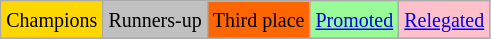<table class="wikitable">
<tr>
<td bgcolor=gold><small>Champions</small></td>
<td bgcolor=silver><small>Runners-up</small></td>
<td bgcolor=ff6600><small>Third place</small></td>
<td bgcolor=palegreen><small><a href='#'>Promoted</a></small></td>
<td bgcolor=pink><small><a href='#'>Relegated</a></small></td>
</tr>
</table>
